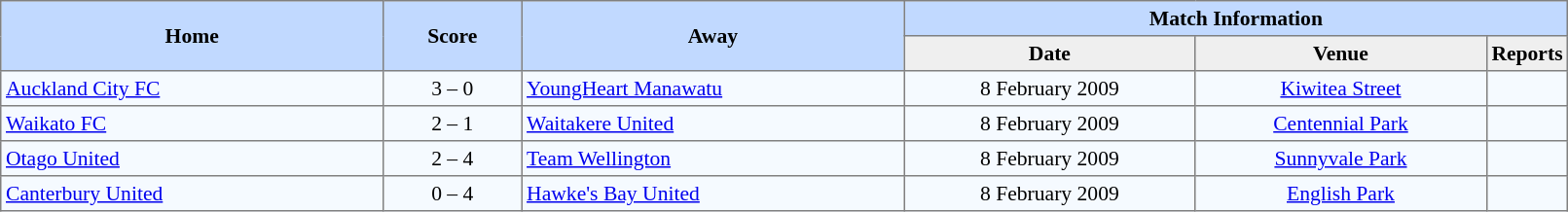<table border=1 style="border-collapse:collapse; font-size:90%; text-align:center;" cellpadding=3 cellspacing=0 width=85%>
<tr bgcolor=#C1D9FF>
<th rowspan=2 width=25%>Home</th>
<th rowspan=2 width=9%>Score</th>
<th rowspan=2 width=25%>Away</th>
<th colspan=9>Match Information</th>
</tr>
<tr bgcolor=#EFEFEF>
<th width=19%>Date</th>
<th width=19%>Venue</th>
<th width=10%>Reports</th>
</tr>
<tr bgcolor=#F5FAFF>
<td align=left> <a href='#'>Auckland City FC</a></td>
<td>3 – 0</td>
<td align=left> <a href='#'>YoungHeart Manawatu</a></td>
<td>8 February 2009</td>
<td><a href='#'>Kiwitea Street</a></td>
<td></td>
</tr>
<tr bgcolor=#F5FAFF>
<td align=left> <a href='#'>Waikato FC</a></td>
<td>2 – 1</td>
<td align=left> <a href='#'>Waitakere United</a></td>
<td>8 February 2009</td>
<td><a href='#'>Centennial Park</a></td>
<td></td>
</tr>
<tr bgcolor=#F5FAFF>
<td align=left> <a href='#'>Otago United</a></td>
<td>2 – 4</td>
<td align=left> <a href='#'>Team Wellington</a></td>
<td>8 February 2009</td>
<td><a href='#'>Sunnyvale Park</a></td>
<td></td>
</tr>
<tr bgcolor=#F5FAFF>
<td align=left> <a href='#'>Canterbury United</a></td>
<td>0 – 4</td>
<td align=left> <a href='#'>Hawke's Bay United</a></td>
<td>8 February 2009</td>
<td><a href='#'>English Park</a></td>
<td></td>
</tr>
</table>
